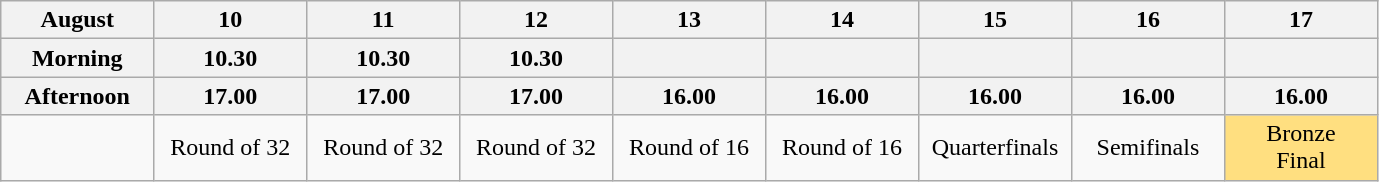<table class="wikitable" style="text-align:center">
<tr>
<th width=10%>August</th>
<th width=10%>10</th>
<th width=10%>11</th>
<th width=10%>12</th>
<th width=10%>13</th>
<th width=10%>14</th>
<th width=10%>15</th>
<th width=10%>16</th>
<th width=10%>17</th>
</tr>
<tr>
<th>Morning</th>
<th>10.30</th>
<th>10.30</th>
<th>10.30</th>
<th></th>
<th></th>
<th></th>
<th></th>
<th></th>
</tr>
<tr>
<th>Afternoon</th>
<th>17.00</th>
<th>17.00</th>
<th>17.00</th>
<th>16.00</th>
<th>16.00</th>
<th>16.00</th>
<th>16.00</th>
<th>16.00</th>
</tr>
<tr>
<td></td>
<td>Round of 32</td>
<td>Round of 32</td>
<td>Round of 32</td>
<td>Round of 16</td>
<td>Round of 16</td>
<td>Quarterfinals</td>
<td>Semifinals</td>
<td bgcolor="FFDF80">Bronze<br>Final</td>
</tr>
</table>
